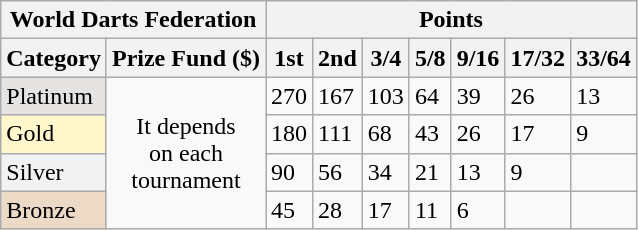<table class="wikitable">
<tr>
<th colspan=2>World Darts Federation</th>
<th colspan=8>Points</th>
</tr>
<tr>
<th>Category</th>
<th>Prize Fund ($)</th>
<th>1st</th>
<th>2nd</th>
<th>3/4</th>
<th>5/8</th>
<th>9/16</th>
<th>17/32</th>
<th>33/64</th>
</tr>
<tr>
<td style="background:#E5E4E2;">Platinum</td>
<td rowspan=4 align="center">It depends<br>on each<br>tournament</td>
<td>270</td>
<td>167</td>
<td>103</td>
<td>64</td>
<td>39</td>
<td>26</td>
<td>13</td>
</tr>
<tr>
<td style="background:#fff7cc;">Gold</td>
<td>180</td>
<td>111</td>
<td>68</td>
<td>43</td>
<td>26</td>
<td>17</td>
<td>9</td>
</tr>
<tr>
<td style="background:#f2f2f2;">Silver</td>
<td>90</td>
<td>56</td>
<td>34</td>
<td>21</td>
<td>13</td>
<td>9</td>
<td></td>
</tr>
<tr>
<td style="background:#ecd9c6;">Bronze</td>
<td>45</td>
<td>28</td>
<td>17</td>
<td>11</td>
<td>6</td>
<td></td>
<td></td>
</tr>
</table>
